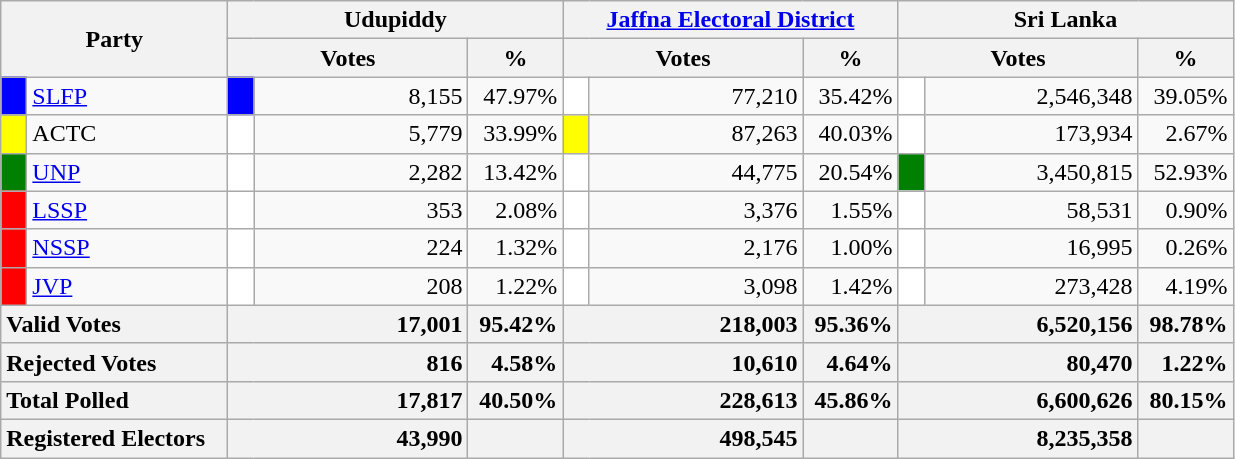<table class="wikitable">
<tr>
<th colspan="2" width="144px"rowspan="2">Party</th>
<th colspan="3" width="216px">Udupiddy</th>
<th colspan="3" width="216px"><a href='#'>Jaffna Electoral District</a></th>
<th colspan="3" width="216px">Sri Lanka</th>
</tr>
<tr>
<th colspan="2" width="144px">Votes</th>
<th>%</th>
<th colspan="2" width="144px">Votes</th>
<th>%</th>
<th colspan="2" width="144px">Votes</th>
<th>%</th>
</tr>
<tr>
<td style="background-color:blue;" width="10px"></td>
<td style="text-align:left;"><a href='#'>SLFP</a></td>
<td style="background-color:blue;" width="10px"></td>
<td style="text-align:right;">8,155</td>
<td style="text-align:right;">47.97%</td>
<td style="background-color:white;" width="10px"></td>
<td style="text-align:right;">77,210</td>
<td style="text-align:right;">35.42%</td>
<td style="background-color:white;" width="10px"></td>
<td style="text-align:right;">2,546,348</td>
<td style="text-align:right;">39.05%</td>
</tr>
<tr>
<td style="background-color:yellow;" width="10px"></td>
<td style="text-align:left;">ACTC</td>
<td style="background-color:white;" width="10px"></td>
<td style="text-align:right;">5,779</td>
<td style="text-align:right;">33.99%</td>
<td style="background-color:yellow;" width="10px"></td>
<td style="text-align:right;">87,263</td>
<td style="text-align:right;">40.03%</td>
<td style="background-color:white;" width="10px"></td>
<td style="text-align:right;">173,934</td>
<td style="text-align:right;">2.67%</td>
</tr>
<tr>
<td style="background-color:green;" width="10px"></td>
<td style="text-align:left;"><a href='#'>UNP</a></td>
<td style="background-color:white;" width="10px"></td>
<td style="text-align:right;">2,282</td>
<td style="text-align:right;">13.42%</td>
<td style="background-color:white;" width="10px"></td>
<td style="text-align:right;">44,775</td>
<td style="text-align:right;">20.54%</td>
<td style="background-color:green;" width="10px"></td>
<td style="text-align:right;">3,450,815</td>
<td style="text-align:right;">52.93%</td>
</tr>
<tr>
<td style="background-color:red;" width="10px"></td>
<td style="text-align:left;"><a href='#'>LSSP</a></td>
<td style="background-color:white;" width="10px"></td>
<td style="text-align:right;">353</td>
<td style="text-align:right;">2.08%</td>
<td style="background-color:white;" width="10px"></td>
<td style="text-align:right;">3,376</td>
<td style="text-align:right;">1.55%</td>
<td style="background-color:white;" width="10px"></td>
<td style="text-align:right;">58,531</td>
<td style="text-align:right;">0.90%</td>
</tr>
<tr>
<td style="background-color:red;" width="10px"></td>
<td style="text-align:left;"><a href='#'>NSSP</a></td>
<td style="background-color:white;" width="10px"></td>
<td style="text-align:right;">224</td>
<td style="text-align:right;">1.32%</td>
<td style="background-color:white;" width="10px"></td>
<td style="text-align:right;">2,176</td>
<td style="text-align:right;">1.00%</td>
<td style="background-color:white;" width="10px"></td>
<td style="text-align:right;">16,995</td>
<td style="text-align:right;">0.26%</td>
</tr>
<tr>
<td style="background-color:red;" width="10px"></td>
<td style="text-align:left;"><a href='#'>JVP</a></td>
<td style="background-color:white;" width="10px"></td>
<td style="text-align:right;">208</td>
<td style="text-align:right;">1.22%</td>
<td style="background-color:white;" width="10px"></td>
<td style="text-align:right;">3,098</td>
<td style="text-align:right;">1.42%</td>
<td style="background-color:white;" width="10px"></td>
<td style="text-align:right;">273,428</td>
<td style="text-align:right;">4.19%</td>
</tr>
<tr>
<th colspan="2" width="144px"style="text-align:left;">Valid Votes</th>
<th style="text-align:right;"colspan="2" width="144px">17,001</th>
<th style="text-align:right;">95.42%</th>
<th style="text-align:right;"colspan="2" width="144px">218,003</th>
<th style="text-align:right;">95.36%</th>
<th style="text-align:right;"colspan="2" width="144px">6,520,156</th>
<th style="text-align:right;">98.78%</th>
</tr>
<tr>
<th colspan="2" width="144px"style="text-align:left;">Rejected Votes</th>
<th style="text-align:right;"colspan="2" width="144px">816</th>
<th style="text-align:right;">4.58%</th>
<th style="text-align:right;"colspan="2" width="144px">10,610</th>
<th style="text-align:right;">4.64%</th>
<th style="text-align:right;"colspan="2" width="144px">80,470</th>
<th style="text-align:right;">1.22%</th>
</tr>
<tr>
<th colspan="2" width="144px"style="text-align:left;">Total Polled</th>
<th style="text-align:right;"colspan="2" width="144px">17,817</th>
<th style="text-align:right;">40.50%</th>
<th style="text-align:right;"colspan="2" width="144px">228,613</th>
<th style="text-align:right;">45.86%</th>
<th style="text-align:right;"colspan="2" width="144px">6,600,626</th>
<th style="text-align:right;">80.15%</th>
</tr>
<tr>
<th colspan="2" width="144px"style="text-align:left;">Registered Electors</th>
<th style="text-align:right;"colspan="2" width="144px">43,990</th>
<th></th>
<th style="text-align:right;"colspan="2" width="144px">498,545</th>
<th></th>
<th style="text-align:right;"colspan="2" width="144px">8,235,358</th>
<th></th>
</tr>
</table>
